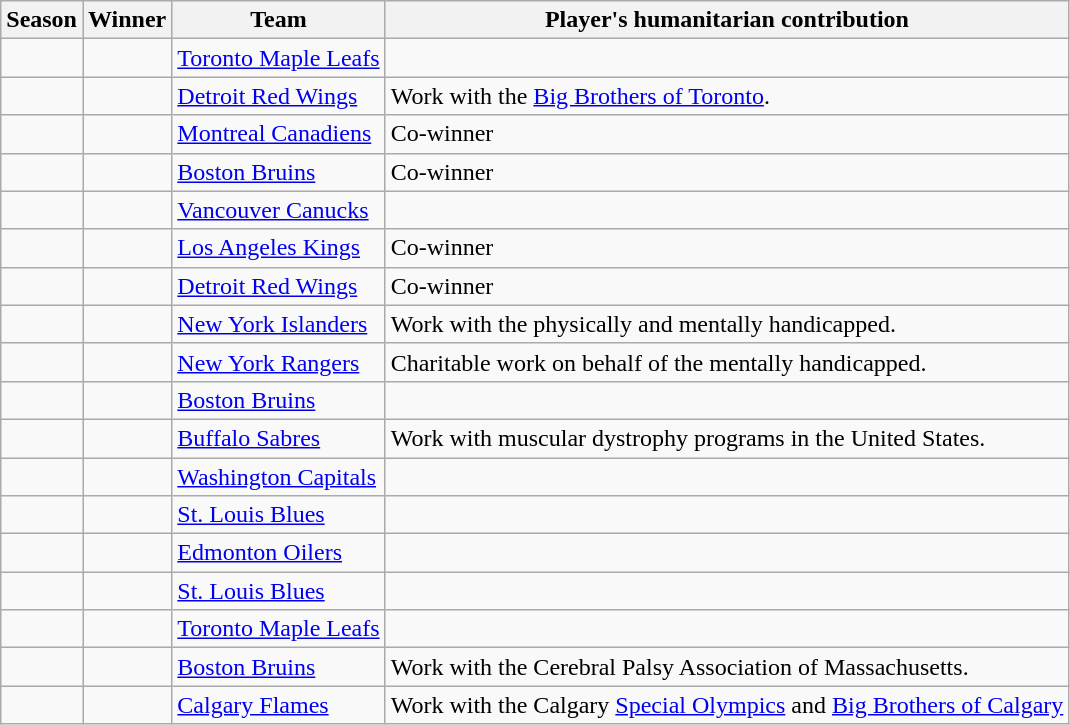<table class="wikitable sortable">
<tr>
<th>Season</th>
<th>Winner</th>
<th>Team</th>
<th>Player's humanitarian contribution</th>
</tr>
<tr>
<td></td>
<td></td>
<td><a href='#'>Toronto Maple Leafs</a></td>
<td></td>
</tr>
<tr>
<td></td>
<td></td>
<td><a href='#'>Detroit Red Wings</a></td>
<td>Work with the <a href='#'>Big Brothers of Toronto</a>.</td>
</tr>
<tr>
<td></td>
<td></td>
<td><a href='#'>Montreal Canadiens</a></td>
<td>Co-winner</td>
</tr>
<tr>
<td></td>
<td></td>
<td><a href='#'>Boston Bruins</a></td>
<td>Co-winner</td>
</tr>
<tr>
<td></td>
<td></td>
<td><a href='#'>Vancouver Canucks</a></td>
<td></td>
</tr>
<tr>
<td></td>
<td></td>
<td><a href='#'>Los Angeles Kings</a></td>
<td>Co-winner</td>
</tr>
<tr>
<td></td>
<td></td>
<td><a href='#'>Detroit Red Wings</a></td>
<td>Co-winner</td>
</tr>
<tr>
<td></td>
<td></td>
<td><a href='#'>New York Islanders</a></td>
<td>Work with the physically and mentally handicapped.</td>
</tr>
<tr>
<td></td>
<td></td>
<td><a href='#'>New York Rangers</a></td>
<td>Charitable work on behalf of the mentally handicapped.</td>
</tr>
<tr>
<td></td>
<td></td>
<td><a href='#'>Boston Bruins</a></td>
<td></td>
</tr>
<tr>
<td></td>
<td></td>
<td><a href='#'>Buffalo Sabres</a></td>
<td>Work with muscular dystrophy programs in the United States.</td>
</tr>
<tr>
<td></td>
<td></td>
<td><a href='#'>Washington Capitals</a></td>
<td></td>
</tr>
<tr>
<td></td>
<td></td>
<td><a href='#'>St. Louis Blues</a></td>
<td></td>
</tr>
<tr>
<td></td>
<td></td>
<td><a href='#'>Edmonton Oilers</a></td>
<td></td>
</tr>
<tr>
<td></td>
<td></td>
<td><a href='#'>St. Louis Blues</a></td>
<td></td>
</tr>
<tr>
<td></td>
<td></td>
<td><a href='#'>Toronto Maple Leafs</a></td>
<td></td>
</tr>
<tr>
<td></td>
<td></td>
<td><a href='#'>Boston Bruins</a></td>
<td>Work with the Cerebral Palsy Association of Massachusetts.</td>
</tr>
<tr>
<td></td>
<td></td>
<td><a href='#'>Calgary Flames</a></td>
<td>Work with the Calgary <a href='#'>Special Olympics</a> and <a href='#'>Big Brothers of Calgary</a></td>
</tr>
</table>
